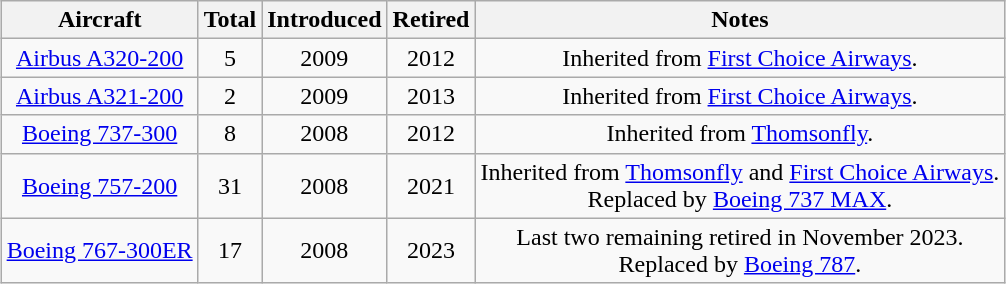<table class="wikitable" style="margin:0.5em auto; text-align:center">
<tr>
<th>Aircraft</th>
<th>Total</th>
<th>Introduced</th>
<th>Retired</th>
<th>Notes</th>
</tr>
<tr>
<td><a href='#'>Airbus A320-200</a></td>
<td>5</td>
<td>2009</td>
<td>2012</td>
<td>Inherited from <a href='#'>First Choice Airways</a>.</td>
</tr>
<tr>
<td><a href='#'>Airbus A321-200</a></td>
<td>2</td>
<td>2009</td>
<td>2013</td>
<td>Inherited from <a href='#'>First Choice Airways</a>.</td>
</tr>
<tr>
<td><a href='#'>Boeing 737-300</a></td>
<td>8</td>
<td>2008</td>
<td>2012</td>
<td>Inherited from <a href='#'>Thomsonfly</a>.</td>
</tr>
<tr>
<td><a href='#'>Boeing 757-200</a></td>
<td>31</td>
<td>2008</td>
<td>2021</td>
<td>Inherited from <a href='#'>Thomsonfly</a> and <a href='#'>First Choice Airways</a>.<br>Replaced by <a href='#'>Boeing 737 MAX</a>.</td>
</tr>
<tr>
<td><a href='#'>Boeing 767-300ER</a></td>
<td>17</td>
<td>2008</td>
<td>2023</td>
<td>Last two remaining retired in November 2023.<br>Replaced by <a href='#'>Boeing 787</a>.</td>
</tr>
</table>
